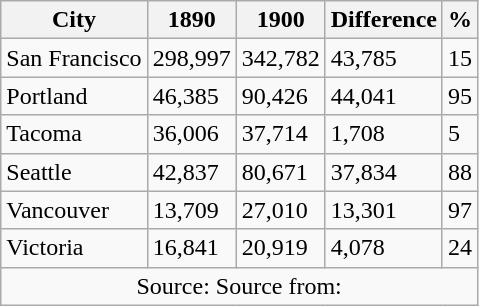<table class="wikitable">
<tr>
<th>City</th>
<th>1890</th>
<th>1900</th>
<th>Difference</th>
<th>%</th>
</tr>
<tr>
<td>San Francisco</td>
<td>298,997</td>
<td>342,782</td>
<td>43,785</td>
<td>15</td>
</tr>
<tr>
<td>Portland</td>
<td>46,385</td>
<td>90,426</td>
<td>44,041</td>
<td>95</td>
</tr>
<tr>
<td>Tacoma</td>
<td>36,006</td>
<td>37,714</td>
<td>1,708</td>
<td>5</td>
</tr>
<tr>
<td>Seattle</td>
<td>42,837</td>
<td>80,671</td>
<td>37,834</td>
<td>88</td>
</tr>
<tr>
<td>Vancouver</td>
<td>13,709</td>
<td>27,010</td>
<td>13,301</td>
<td>97</td>
</tr>
<tr>
<td>Victoria</td>
<td>16,841</td>
<td>20,919</td>
<td>4,078</td>
<td>24</td>
</tr>
<tr>
<td colspan="5" style="text-align: center;">Source: Source from:</td>
</tr>
</table>
